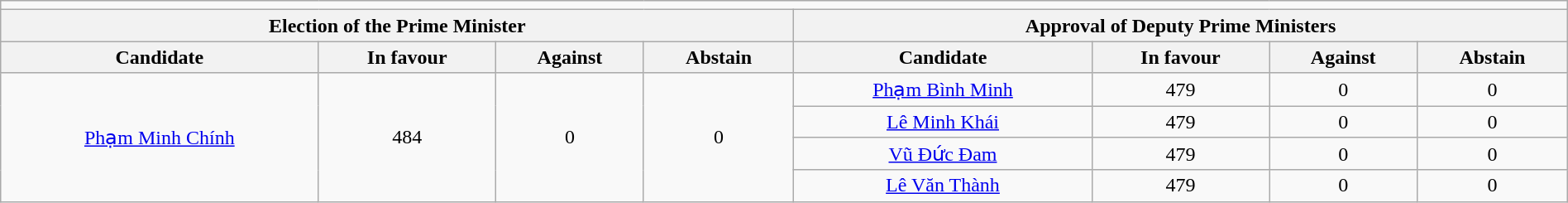<table class="wikitable" width="100%" style="text-align: center;">
<tr>
<td colspan="8"></td>
</tr>
<tr>
<th colspan="4">Election of the Prime Minister</th>
<th colspan="4">Approval of Deputy Prime Ministers</th>
</tr>
<tr>
<th>Candidate</th>
<th>In favour</th>
<th>Against</th>
<th>Abstain</th>
<th>Candidate</th>
<th>In favour</th>
<th>Against</th>
<th>Abstain</th>
</tr>
<tr>
<td rowspan="4"><a href='#'>Phạm Minh Chính</a></td>
<td rowspan="4">484</td>
<td rowspan="4">0</td>
<td rowspan="4">0</td>
<td><a href='#'>Phạm Bình Minh</a></td>
<td>479</td>
<td>0</td>
<td>0</td>
</tr>
<tr>
<td><a href='#'>Lê Minh Khái</a></td>
<td>479</td>
<td>0</td>
<td>0</td>
</tr>
<tr>
<td><a href='#'>Vũ Đức Đam</a></td>
<td>479</td>
<td>0</td>
<td>0</td>
</tr>
<tr>
<td><a href='#'>Lê Văn Thành</a></td>
<td>479</td>
<td>0</td>
<td>0</td>
</tr>
</table>
